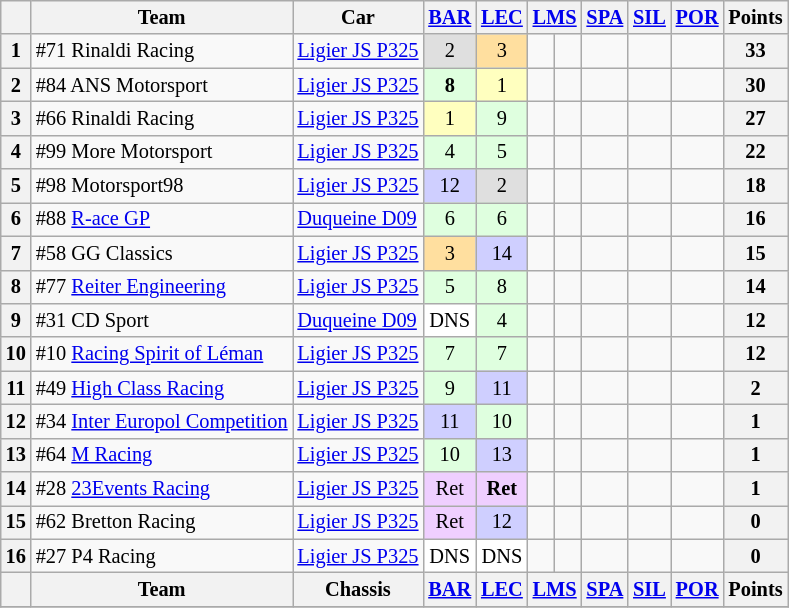<table class="wikitable" style="font-size:85%; text-align:center;">
<tr>
<th></th>
<th>Team</th>
<th>Car</th>
<th><a href='#'>BAR</a><br></th>
<th><a href='#'>LEC</a><br></th>
<th colspan="2"><a href='#'>LMS</a><br></th>
<th><a href='#'>SPA</a><br></th>
<th><a href='#'>SIL</a><br></th>
<th><a href='#'>POR</a><br></th>
<th>Points</th>
</tr>
<tr>
<th>1</th>
<td align=left> #71 Rinaldi Racing</td>
<td align=left><a href='#'>Ligier JS P325</a></td>
<td style="background:#dfdfdf;">2</td>
<td style="background:#ffdf9f;">3</td>
<td></td>
<td></td>
<td></td>
<td></td>
<td></td>
<th>33</th>
</tr>
<tr>
<th>2</th>
<td align=left> #84 ANS Motorsport</td>
<td align=left><a href='#'>Ligier JS P325</a></td>
<td style="background:#dfffdf;"><strong>8</strong></td>
<td style="background:#ffffbf;">1</td>
<td></td>
<td></td>
<td></td>
<td></td>
<td></td>
<th>30</th>
</tr>
<tr>
<th>3</th>
<td align=left> #66 Rinaldi Racing</td>
<td align=left><a href='#'>Ligier JS P325</a></td>
<td style="background:#ffffbf;">1</td>
<td style="background:#dfffdf;">9</td>
<td></td>
<td></td>
<td></td>
<td></td>
<td></td>
<th>27</th>
</tr>
<tr>
<th>4</th>
<td align=left> #99 More Motorsport</td>
<td align=left><a href='#'>Ligier JS P325</a></td>
<td style="background:#dfffdf;">4</td>
<td style="background:#dfffdf;">5</td>
<td></td>
<td></td>
<td></td>
<td></td>
<td></td>
<th>22</th>
</tr>
<tr>
<th>5</th>
<td align=left> #98 Motorsport98</td>
<td align=left><a href='#'>Ligier JS P325</a></td>
<td style="background:#cfcfff;">12</td>
<td style="background:#dfdfdf;">2</td>
<td></td>
<td></td>
<td></td>
<td></td>
<td></td>
<th>18</th>
</tr>
<tr>
<th>6</th>
<td align=left> #88 <a href='#'>R-ace GP</a></td>
<td align=left><a href='#'>Duqueine D09</a></td>
<td style="background:#dfffdf;">6</td>
<td style="background:#dfffdf;">6</td>
<td></td>
<td></td>
<td></td>
<td></td>
<td></td>
<th>16</th>
</tr>
<tr>
<th>7</th>
<td align=left> #58 GG Classics</td>
<td align=left><a href='#'>Ligier JS P325</a></td>
<td style="background:#ffdf9f;">3</td>
<td style="background:#cfcfff;">14</td>
<td></td>
<td></td>
<td></td>
<td></td>
<td></td>
<th>15</th>
</tr>
<tr>
<th>8</th>
<td align=left> #77 <a href='#'>Reiter Engineering</a></td>
<td align=left><a href='#'>Ligier JS P325</a></td>
<td style="background:#dfffdf;">5</td>
<td style="background:#dfffdf;">8</td>
<td></td>
<td></td>
<td></td>
<td></td>
<td></td>
<th>14</th>
</tr>
<tr>
<th>9</th>
<td align=left> #31 CD Sport</td>
<td align=left><a href='#'>Duqueine D09</a></td>
<td style="background:white;">DNS</td>
<td style="background:#dfffdf;">4</td>
<td></td>
<td></td>
<td></td>
<td></td>
<td></td>
<th>12</th>
</tr>
<tr>
<th>10</th>
<td align=left> #10 <a href='#'>Racing Spirit of Léman</a></td>
<td align=left><a href='#'>Ligier JS P325</a></td>
<td style="background:#dfffdf;">7</td>
<td style="background:#dfffdf;">7</td>
<td></td>
<td></td>
<td></td>
<td></td>
<td></td>
<th>12</th>
</tr>
<tr>
<th>11</th>
<td align=left> #49 <a href='#'>High Class Racing</a></td>
<td align=left><a href='#'>Ligier JS P325</a></td>
<td style="background:#dfffdf;">9</td>
<td style="background:#cfcfff;">11</td>
<td></td>
<td></td>
<td></td>
<td></td>
<td></td>
<th>2</th>
</tr>
<tr>
<th>12</th>
<td align=left> #34 <a href='#'>Inter Europol Competition</a></td>
<td align=left><a href='#'>Ligier JS P325</a></td>
<td style="background:#cfcfff;">11</td>
<td style="background:#dfffdf;">10</td>
<td></td>
<td></td>
<td></td>
<td></td>
<td></td>
<th>1</th>
</tr>
<tr>
<th>13</th>
<td align=left> #64 <a href='#'>M Racing</a></td>
<td align=left><a href='#'>Ligier JS P325</a></td>
<td style="background:#dfffdf;">10</td>
<td style="background:#cfcfff;">13</td>
<td></td>
<td></td>
<td></td>
<td></td>
<td></td>
<th>1</th>
</tr>
<tr>
<th>14</th>
<td align=left> #28 <a href='#'>23Events Racing</a></td>
<td align=left><a href='#'>Ligier JS P325</a></td>
<td style="background:#efcfff;">Ret</td>
<td style="background:#efcfff;"><strong>Ret</strong></td>
<td></td>
<td></td>
<td></td>
<td></td>
<td></td>
<th>1</th>
</tr>
<tr>
<th>15</th>
<td align=left> #62 Bretton Racing</td>
<td align=left><a href='#'>Ligier JS P325</a></td>
<td style="background:#efcfff;">Ret</td>
<td style="background:#cfcfff;">12</td>
<td></td>
<td></td>
<td></td>
<td></td>
<td></td>
<th>0</th>
</tr>
<tr>
<th>16</th>
<td align=left> #27 P4 Racing</td>
<td align=left><a href='#'>Ligier JS P325</a></td>
<td style="background:white;">DNS</td>
<td style="background:white;">DNS</td>
<td></td>
<td></td>
<td></td>
<td></td>
<td></td>
<th>0</th>
</tr>
<tr>
<th></th>
<th>Team</th>
<th>Chassis</th>
<th><a href='#'>BAR</a><br></th>
<th><a href='#'>LEC</a><br></th>
<th colspan="2"><a href='#'>LMS</a><br></th>
<th><a href='#'>SPA</a><br></th>
<th><a href='#'>SIL</a><br></th>
<th><a href='#'>POR</a><br></th>
<th>Points</th>
</tr>
<tr>
</tr>
</table>
